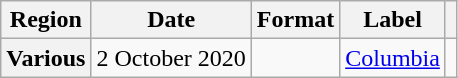<table class="wikitable plainrowheaders">
<tr>
<th scope="col">Region</th>
<th scope="col">Date</th>
<th scope="col">Format</th>
<th scope="col">Label</th>
<th scope="col"></th>
</tr>
<tr>
<th scope="row">Various</th>
<td>2 October 2020</td>
<td></td>
<td><a href='#'>Columbia</a></td>
<td style="text-align:center"></td>
</tr>
</table>
